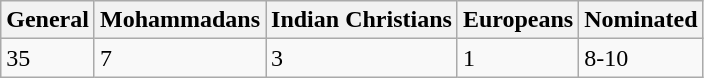<table class="wikitable">
<tr>
<th>General</th>
<th>Mohammadans</th>
<th>Indian Christians</th>
<th>Europeans</th>
<th>Nominated</th>
</tr>
<tr>
<td>35</td>
<td>7</td>
<td>3</td>
<td>1</td>
<td>8-10</td>
</tr>
</table>
